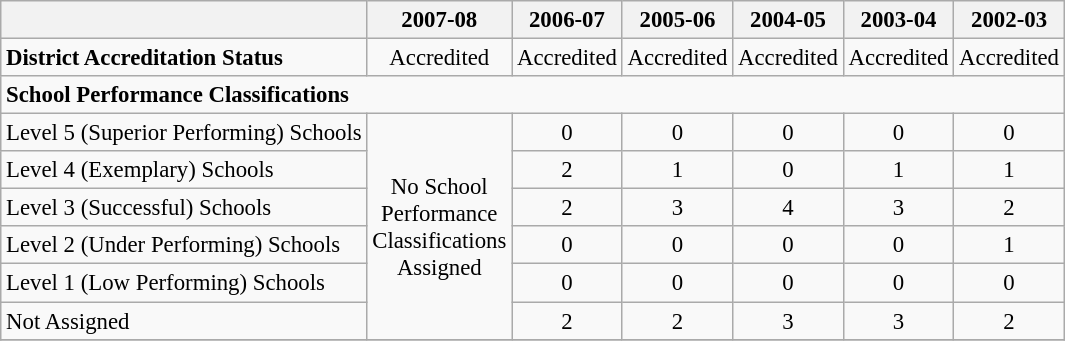<table class="wikitable" style="font-size: 95%;">
<tr>
<th></th>
<th>2007-08</th>
<th>2006-07</th>
<th>2005-06</th>
<th>2004-05</th>
<th>2003-04</th>
<th>2002-03</th>
</tr>
<tr>
<td align="left"><strong>District Accreditation Status</strong></td>
<td align="center">Accredited</td>
<td align="center">Accredited</td>
<td align="center">Accredited</td>
<td align="center">Accredited</td>
<td align="center">Accredited</td>
<td align="center">Accredited</td>
</tr>
<tr>
<td align="left" colspan="7"><strong>School Performance Classifications</strong></td>
</tr>
<tr>
<td align="left">Level 5 (Superior Performing) Schools</td>
<td align="center" rowspan="6">No School<br> Performance<br> Classifications<br> Assigned</td>
<td align="center">0</td>
<td align="center">0</td>
<td align="center">0</td>
<td align="center">0</td>
<td align="center">0</td>
</tr>
<tr>
<td align="left">Level 4 (Exemplary) Schools</td>
<td align="center">2</td>
<td align="center">1</td>
<td align="center">0</td>
<td align="center">1</td>
<td align="center">1</td>
</tr>
<tr>
<td align="left">Level 3 (Successful) Schools</td>
<td align="center">2</td>
<td align="center">3</td>
<td align="center">4</td>
<td align="center">3</td>
<td align="center">2</td>
</tr>
<tr>
<td align="left">Level 2 (Under Performing) Schools</td>
<td align="center">0</td>
<td align="center">0</td>
<td align="center">0</td>
<td align="center">0</td>
<td align="center">1</td>
</tr>
<tr>
<td align="left">Level 1 (Low Performing) Schools</td>
<td align="center">0</td>
<td align="center">0</td>
<td align="center">0</td>
<td align="center">0</td>
<td align="center">0</td>
</tr>
<tr>
<td align="left">Not Assigned</td>
<td align="center">2</td>
<td align="center">2</td>
<td align="center">3</td>
<td align="center">3</td>
<td align="center">2</td>
</tr>
<tr>
</tr>
</table>
